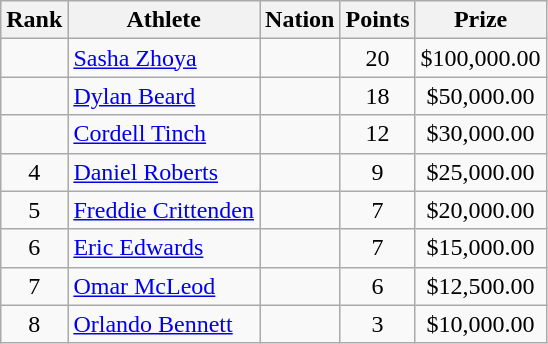<table class="wikitable mw-datatable sortable" style="text-align:center;">
<tr>
<th scope="col" style="width: 10px;">Rank</th>
<th scope="col">Athlete</th>
<th scope="col">Nation</th>
<th scope="col">Points</th>
<th scope="col">Prize</th>
</tr>
<tr>
<td></td>
<td align=left><a href='#'>Sasha Zhoya</a> </td>
<td align=left></td>
<td>20</td>
<td>$100,000.00</td>
</tr>
<tr>
<td></td>
<td align=left><a href='#'>Dylan Beard</a> </td>
<td align=left></td>
<td>18</td>
<td>$50,000.00</td>
</tr>
<tr>
<td></td>
<td align=left><a href='#'>Cordell Tinch</a> </td>
<td align=left></td>
<td>12</td>
<td>$30,000.00</td>
</tr>
<tr>
<td>4</td>
<td align=left><a href='#'>Daniel Roberts</a> </td>
<td align=left></td>
<td>9</td>
<td>$25,000.00</td>
</tr>
<tr>
<td>5</td>
<td align=left><a href='#'>Freddie Crittenden</a> </td>
<td align=left></td>
<td>7</td>
<td>$20,000.00</td>
</tr>
<tr>
<td>6</td>
<td align=left><a href='#'>Eric Edwards</a> </td>
<td align=left></td>
<td>7</td>
<td>$15,000.00</td>
</tr>
<tr>
<td>7</td>
<td align=left><a href='#'>Omar McLeod</a> </td>
<td align=left></td>
<td>6</td>
<td>$12,500.00</td>
</tr>
<tr>
<td>8</td>
<td align=left><a href='#'>Orlando Bennett</a> </td>
<td align=left></td>
<td>3</td>
<td>$10,000.00</td>
</tr>
</table>
